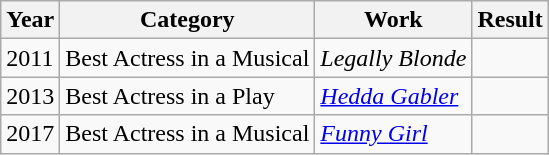<table class="wikitable sortable">
<tr>
<th>Year</th>
<th>Category</th>
<th>Work</th>
<th>Result</th>
</tr>
<tr>
<td>2011</td>
<td>Best Actress in a Musical</td>
<td><em>Legally Blonde</em></td>
<td></td>
</tr>
<tr>
<td>2013</td>
<td>Best Actress in a Play</td>
<td><em><a href='#'>Hedda Gabler</a></em></td>
<td></td>
</tr>
<tr>
<td>2017</td>
<td>Best Actress in a Musical</td>
<td><em><a href='#'>Funny Girl</a></em></td>
<td></td>
</tr>
</table>
